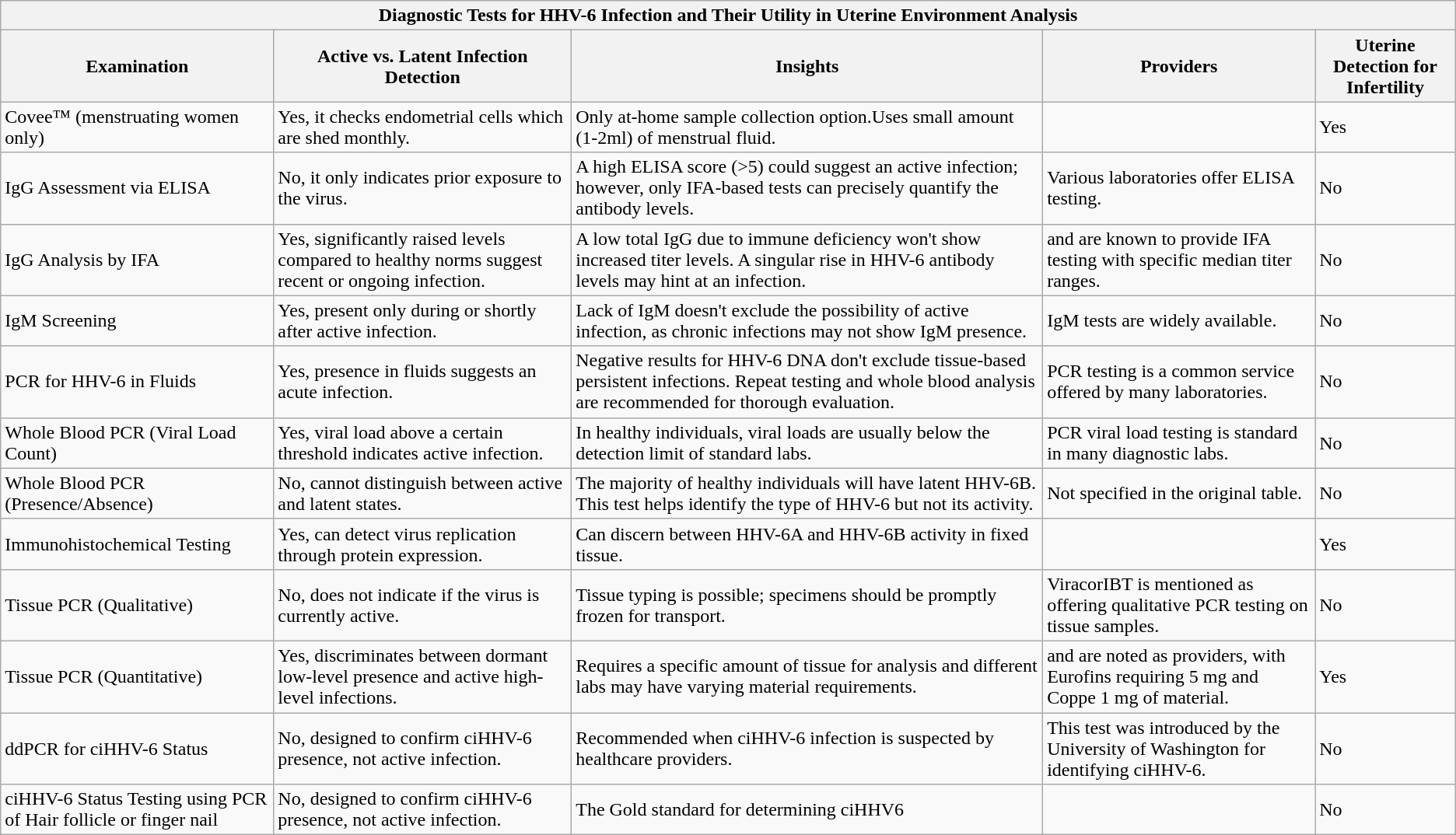<table class="wikitable">
<tr>
<th colspan="5">Diagnostic Tests for HHV-6 Infection and Their Utility in Uterine Environment Analysis</th>
</tr>
<tr>
<th>Examination</th>
<th>Active vs. Latent Infection Detection</th>
<th>Insights</th>
<th>Providers</th>
<th>Uterine Detection for Infertility</th>
</tr>
<tr>
<td>Covee™ (menstruating women only)</td>
<td>Yes, it checks endometrial cells which are shed monthly.</td>
<td>Only at-home sample collection option.Uses small amount (1-2ml) of menstrual fluid.</td>
<td></td>
<td>Yes</td>
</tr>
<tr>
<td>IgG Assessment via ELISA</td>
<td>No, it only indicates prior exposure to the virus.</td>
<td>A high ELISA score (>5) could suggest an active infection; however, only IFA-based tests can precisely quantify the antibody levels.</td>
<td>Various laboratories offer ELISA testing.</td>
<td>No</td>
</tr>
<tr>
<td>IgG Analysis by IFA</td>
<td>Yes, significantly raised levels compared to healthy norms suggest recent or ongoing infection.</td>
<td>A low total IgG due to immune deficiency won't show increased titer levels. A singular rise in HHV-6 antibody levels may hint at an infection.</td>
<td> and  are known to provide IFA testing with specific median titer ranges.</td>
<td>No</td>
</tr>
<tr>
<td>IgM Screening</td>
<td>Yes, present only during or shortly after active infection.</td>
<td>Lack of IgM doesn't exclude the possibility of active infection, as chronic infections may not show IgM presence.</td>
<td>IgM tests are widely available.</td>
<td>No</td>
</tr>
<tr>
<td>PCR for HHV-6 in Fluids</td>
<td>Yes, presence in fluids suggests an acute infection.</td>
<td>Negative results for HHV-6 DNA don't exclude tissue-based persistent infections. Repeat testing and whole blood analysis are recommended for thorough evaluation.</td>
<td>PCR testing is a common service offered by many laboratories.</td>
<td>No</td>
</tr>
<tr>
<td>Whole Blood PCR (Viral Load Count)</td>
<td>Yes, viral load above a certain threshold indicates active infection.</td>
<td>In healthy individuals, viral loads are usually below the detection limit of standard labs.</td>
<td>PCR viral load testing is standard in many diagnostic labs.</td>
<td>No</td>
</tr>
<tr>
<td>Whole Blood PCR (Presence/Absence)</td>
<td>No, cannot distinguish between active and latent states.</td>
<td>The majority of healthy individuals will have latent HHV-6B. This test helps identify the type of HHV-6 but not its activity.</td>
<td>Not specified in the original table.</td>
<td>No</td>
</tr>
<tr>
<td>Immunohistochemical Testing</td>
<td>Yes, can detect virus replication through protein expression.</td>
<td>Can discern between HHV-6A and HHV-6B activity in fixed tissue.</td>
<td></td>
<td>Yes</td>
</tr>
<tr>
<td>Tissue PCR (Qualitative)</td>
<td>No, does not indicate if the virus is currently active.</td>
<td>Tissue typing is possible; specimens should be promptly frozen for transport.</td>
<td>ViracorIBT is mentioned as offering qualitative PCR testing on tissue samples.</td>
<td>No</td>
</tr>
<tr>
<td>Tissue PCR (Quantitative)</td>
<td>Yes, discriminates between dormant low-level presence and active high-level infections.</td>
<td>Requires a specific amount of tissue for analysis and different labs may have varying material requirements.</td>
<td> and  are noted as providers, with Eurofins requiring 5 mg and Coppe 1 mg of material.</td>
<td>Yes</td>
</tr>
<tr>
<td>ddPCR for ciHHV-6 Status</td>
<td>No, designed to confirm ciHHV-6 presence, not active infection.</td>
<td>Recommended when ciHHV-6 infection is suspected by healthcare providers.</td>
<td>This test was introduced by the University of Washington for identifying ciHHV-6.</td>
<td>No</td>
</tr>
<tr>
<td>ciHHV-6 Status Testing using PCR of Hair follicle or finger nail</td>
<td>No, designed to confirm ciHHV-6 presence, not active infection.</td>
<td>The Gold standard for determining ciHHV6</td>
<td></td>
<td>No</td>
</tr>
</table>
